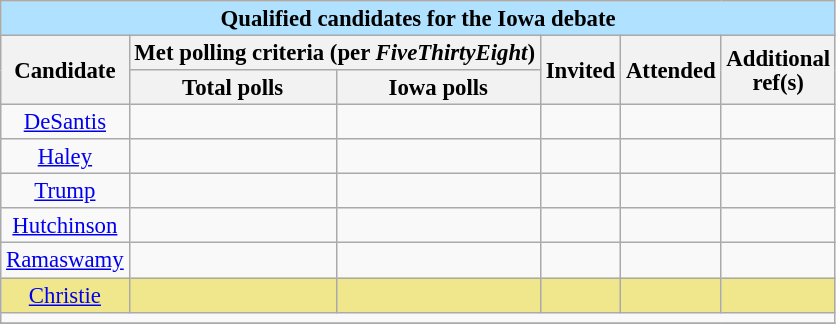<table class="wikitable sortable collapsible" style="text-align:center;font-size:95%;line-height:16px;">
<tr>
<td colspan="8" style="color:black; vertical-align:top; text-align:center; background-color:#B0E2FF;" class="table-no"><strong>Qualified candidates for the Iowa debate</strong></td>
</tr>
<tr>
<th rowspan=2>Candidate</th>
<th colspan=2>Met polling criteria (per <em>FiveThirtyEight</em>)</th>
<th rowspan=2>Invited</th>
<th rowspan="2">Attended</th>
<th rowspan="2" class="unsortable">Additional<br>ref(s)</th>
</tr>
<tr>
<th>Total polls</th>
<th>Iowa polls</th>
</tr>
<tr>
<td><a href='#'>DeSantis</a></td>
<td><br></td>
<td><br></td>
<td></td>
<td></td>
<td></td>
</tr>
<tr>
<td><a href='#'>Haley</a></td>
<td><br></td>
<td><br></td>
<td></td>
<td></td>
<td></td>
</tr>
<tr>
<td><a href='#'>Trump</a></td>
<td><br></td>
<td><br></td>
<td></td>
<td></td>
<td></td>
</tr>
<tr>
<td><a href='#'>Hutchinson</a></td>
<td><br></td>
<td><br></td>
<td></td>
<td></td>
<td></td>
</tr>
<tr>
<td><a href='#'>Ramaswamy</a></td>
<td><br></td>
<td><br></td>
<td></td>
<td></td>
<td></td>
</tr>
<tr style="background:#f0e68c;">
<td><a href='#'>Christie</a></td>
<td><br></td>
<td><br></td>
<td></td>
<td></td>
<td></td>
</tr>
<tr>
<td colspan="9" class="table-no" style="text-align:left;"></td>
</tr>
<tr>
</tr>
</table>
